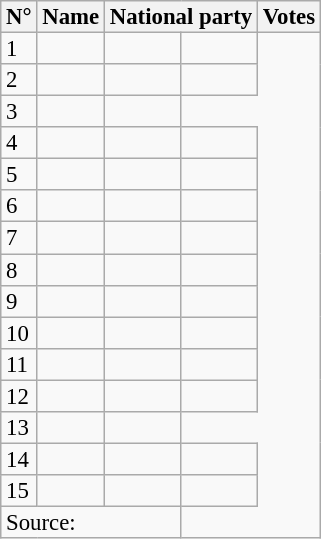<table class="wikitable sortable" style="font-size:95%;line-height:14px;">
<tr>
<th>N°</th>
<th>Name</th>
<th colspan="2">National party</th>
<th>Votes</th>
</tr>
<tr>
<td>1</td>
<td></td>
<td></td>
<td></td>
</tr>
<tr>
<td>2</td>
<td></td>
<td></td>
<td></td>
</tr>
<tr>
<td>3</td>
<td></td>
<td></td>
</tr>
<tr>
<td>4</td>
<td><em></em></td>
<td></td>
<td></td>
</tr>
<tr>
<td>5</td>
<td></td>
<td></td>
<td></td>
</tr>
<tr>
<td>6</td>
<td><em></em></td>
<td></td>
<td></td>
</tr>
<tr>
<td>7</td>
<td></td>
<td></td>
<td></td>
</tr>
<tr>
<td>8</td>
<td></td>
<td></td>
<td></td>
</tr>
<tr>
<td>9</td>
<td></td>
<td></td>
<td></td>
</tr>
<tr>
<td>10</td>
<td></td>
<td></td>
<td></td>
</tr>
<tr>
<td>11</td>
<td></td>
<td></td>
<td></td>
</tr>
<tr>
<td>12</td>
<td></td>
<td></td>
<td></td>
</tr>
<tr>
<td>13</td>
<td></td>
<td></td>
</tr>
<tr>
<td>14</td>
<td></td>
<td></td>
<td></td>
</tr>
<tr>
<td>15</td>
<td></td>
<td></td>
<td></td>
</tr>
<tr>
<td colspan="3">Source: </td>
</tr>
</table>
